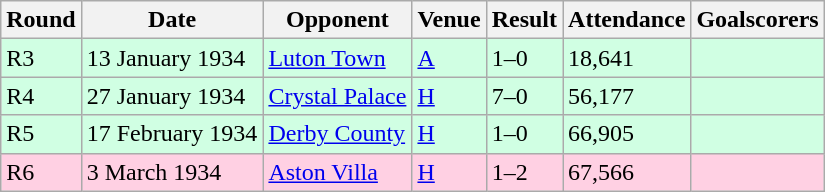<table class="wikitable">
<tr>
<th>Round</th>
<th>Date</th>
<th>Opponent</th>
<th>Venue</th>
<th>Result</th>
<th>Attendance</th>
<th>Goalscorers</th>
</tr>
<tr style="background:#d0ffe3;">
<td>R3</td>
<td>13 January 1934</td>
<td><a href='#'>Luton Town</a></td>
<td><a href='#'>A</a></td>
<td>1–0</td>
<td>18,641</td>
<td></td>
</tr>
<tr style="background:#d0ffe3;">
<td>R4</td>
<td>27 January 1934</td>
<td><a href='#'>Crystal Palace</a></td>
<td><a href='#'>H</a></td>
<td>7–0</td>
<td>56,177</td>
<td></td>
</tr>
<tr style="background:#d0ffe3;">
<td>R5</td>
<td>17 February 1934</td>
<td><a href='#'>Derby County</a></td>
<td><a href='#'>H</a></td>
<td>1–0</td>
<td>66,905</td>
<td></td>
</tr>
<tr style="background:#ffd0e3;">
<td>R6</td>
<td>3 March 1934</td>
<td><a href='#'>Aston Villa</a></td>
<td><a href='#'>H</a></td>
<td>1–2</td>
<td>67,566</td>
<td></td>
</tr>
</table>
